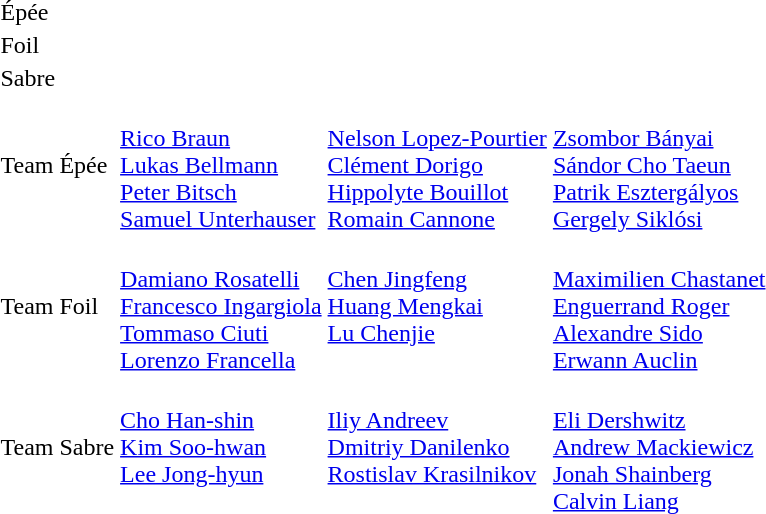<table>
<tr>
<td>Épée</td>
<td></td>
<td></td>
<td><br></td>
</tr>
<tr>
<td>Foil</td>
<td></td>
<td></td>
<td><br></td>
</tr>
<tr>
<td>Sabre</td>
<td></td>
<td></td>
<td><br></td>
</tr>
<tr>
<td>Team Épée</td>
<td><br><a href='#'>Rico Braun</a><br><a href='#'>Lukas Bellmann</a><br><a href='#'>Peter Bitsch</a><br><a href='#'>Samuel Unterhauser</a></td>
<td><br><a href='#'>Nelson Lopez-Pourtier</a><br><a href='#'>Clément Dorigo</a><br><a href='#'>Hippolyte Bouillot</a><br><a href='#'>Romain Cannone</a></td>
<td><br><a href='#'>Zsombor Bányai</a><br><a href='#'>Sándor Cho Taeun</a><br><a href='#'>Patrik Esztergályos</a><br><a href='#'>Gergely Siklósi</a></td>
</tr>
<tr>
<td>Team Foil</td>
<td><br><a href='#'>Damiano Rosatelli</a><br><a href='#'>Francesco Ingargiola</a><br><a href='#'>Tommaso Ciuti</a><br><a href='#'>Lorenzo Francella</a></td>
<td valign="top"><br><a href='#'>Chen Jingfeng</a><br><a href='#'>Huang Mengkai</a><br><a href='#'>Lu Chenjie</a></td>
<td><br><a href='#'>Maximilien Chastanet</a><br><a href='#'>Enguerrand Roger</a><br><a href='#'>Alexandre Sido</a><br><a href='#'>Erwann Auclin</a></td>
</tr>
<tr>
<td>Team Sabre</td>
<td valign="top"><br><a href='#'>Cho Han-shin</a><br><a href='#'>Kim Soo-hwan</a><br><a href='#'>Lee Jong-hyun</a></td>
<td valign="top"><br><a href='#'>Iliy Andreev</a><br><a href='#'>Dmitriy Danilenko</a><br><a href='#'>Rostislav Krasilnikov</a></td>
<td><br><a href='#'>Eli Dershwitz</a><br><a href='#'>Andrew Mackiewicz</a><br><a href='#'>Jonah Shainberg</a><br><a href='#'>Calvin Liang</a></td>
</tr>
<tr>
</tr>
</table>
